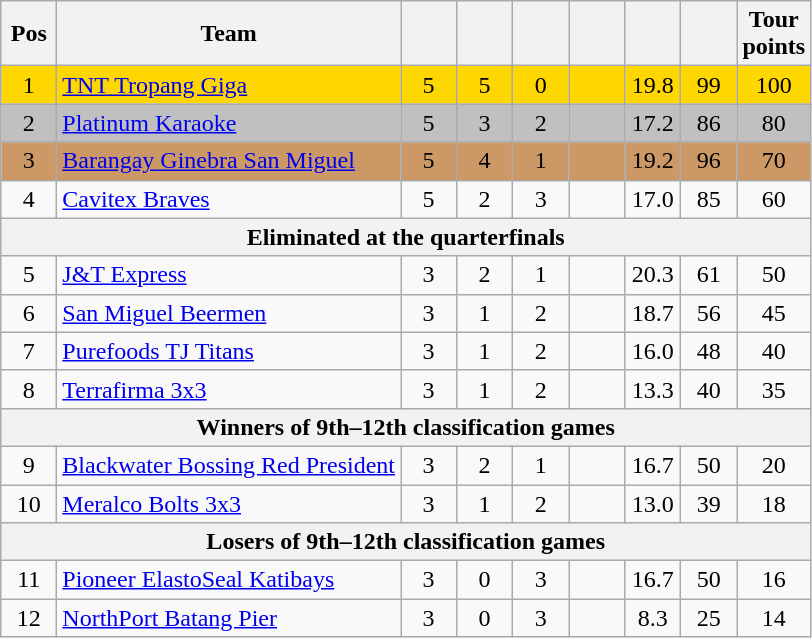<table class="wikitable" style="text-align:center">
<tr>
<th width=30>Pos</th>
<th width=180>Team</th>
<th width=30></th>
<th width=30></th>
<th width=30></th>
<th width=30></th>
<th width=30></th>
<th width=30></th>
<th width=30>Tour points</th>
</tr>
<tr bgcolor=gold>
<td>1</td>
<td align=left><a href='#'>TNT Tropang Giga</a></td>
<td>5</td>
<td>5</td>
<td>0</td>
<td></td>
<td>19.8</td>
<td>99</td>
<td>100</td>
</tr>
<tr bgcolor=silver>
<td>2</td>
<td align=left><a href='#'>Platinum Karaoke</a></td>
<td>5</td>
<td>3</td>
<td>2</td>
<td></td>
<td>17.2</td>
<td>86</td>
<td>80</td>
</tr>
<tr bgcolor=cc9966>
<td>3</td>
<td align=left><a href='#'>Barangay Ginebra San Miguel</a></td>
<td>5</td>
<td>4</td>
<td>1</td>
<td></td>
<td>19.2</td>
<td>96</td>
<td>70</td>
</tr>
<tr>
<td>4</td>
<td align=left><a href='#'>Cavitex Braves</a></td>
<td>5</td>
<td>2</td>
<td>3</td>
<td></td>
<td>17.0</td>
<td>85</td>
<td>60</td>
</tr>
<tr>
<th colspan=9>Eliminated at the quarterfinals</th>
</tr>
<tr>
<td>5</td>
<td align=left><a href='#'>J&T Express</a></td>
<td>3</td>
<td>2</td>
<td>1</td>
<td></td>
<td>20.3</td>
<td>61</td>
<td>50</td>
</tr>
<tr>
<td>6</td>
<td align=left><a href='#'>San Miguel Beermen</a></td>
<td>3</td>
<td>1</td>
<td>2</td>
<td></td>
<td>18.7</td>
<td>56</td>
<td>45</td>
</tr>
<tr>
<td>7</td>
<td align=left><a href='#'>Purefoods TJ Titans</a></td>
<td>3</td>
<td>1</td>
<td>2</td>
<td></td>
<td>16.0</td>
<td>48</td>
<td>40</td>
</tr>
<tr>
<td>8</td>
<td align=left><a href='#'>Terrafirma 3x3</a></td>
<td>3</td>
<td>1</td>
<td>2</td>
<td></td>
<td>13.3</td>
<td>40</td>
<td>35</td>
</tr>
<tr>
<th colspan=9>Winners of 9th–12th classification games</th>
</tr>
<tr>
<td>9</td>
<td align=left nowrap><a href='#'>Blackwater Bossing Red President</a></td>
<td>3</td>
<td>2</td>
<td>1</td>
<td></td>
<td>16.7</td>
<td>50</td>
<td>20</td>
</tr>
<tr>
<td>10</td>
<td align=left><a href='#'>Meralco Bolts 3x3</a></td>
<td>3</td>
<td>1</td>
<td>2</td>
<td></td>
<td>13.0</td>
<td>39</td>
<td>18</td>
</tr>
<tr>
<th colspan=9>Losers of 9th–12th classification games</th>
</tr>
<tr>
<td>11</td>
<td align=left><a href='#'>Pioneer ElastoSeal Katibays</a></td>
<td>3</td>
<td>0</td>
<td>3</td>
<td></td>
<td>16.7</td>
<td>50</td>
<td>16</td>
</tr>
<tr>
<td>12</td>
<td align=left><a href='#'>NorthPort Batang Pier</a></td>
<td>3</td>
<td>0</td>
<td>3</td>
<td></td>
<td>8.3</td>
<td>25</td>
<td>14</td>
</tr>
</table>
